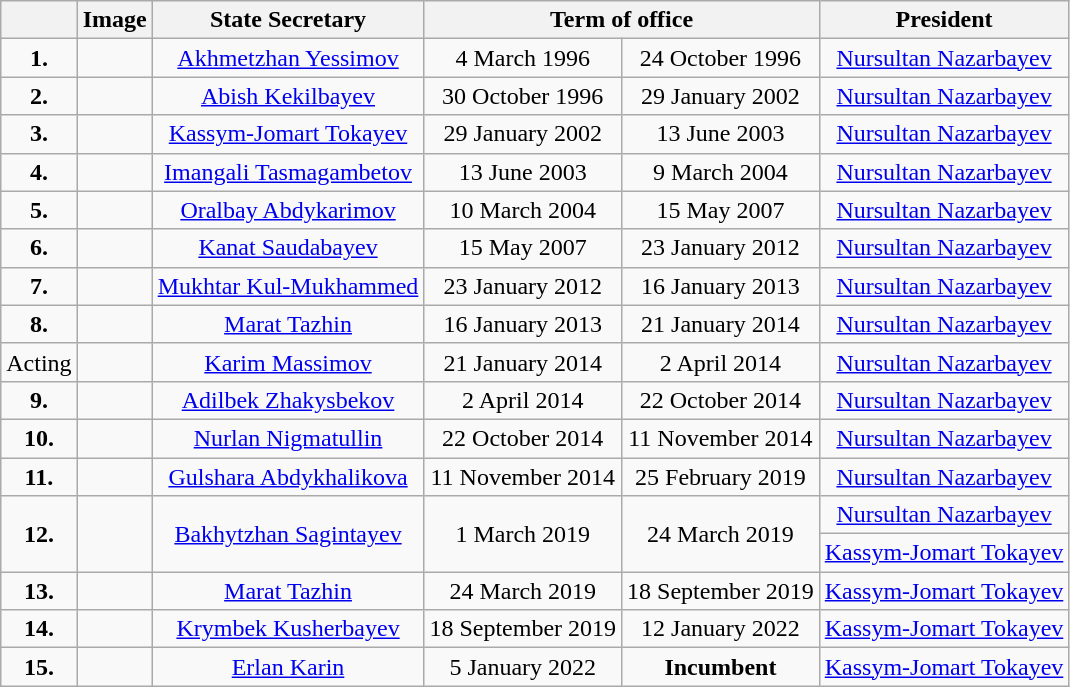<table class="wikitable" style="text-align:center;">
<tr>
<th></th>
<th>Image</th>
<th colspan="-">State Secretary</th>
<th colspan="2">Term of office</th>
<th>President</th>
</tr>
<tr>
<td><strong>1.</strong></td>
<td></td>
<td><a href='#'>Akhmetzhan Yessimov</a></td>
<td>4 March 1996</td>
<td>24 October 1996</td>
<td><a href='#'>Nursultan Nazarbayev</a></td>
</tr>
<tr>
<td><strong>2.</strong></td>
<td></td>
<td><a href='#'>Abish Kekilbayev</a></td>
<td>30 October 1996</td>
<td>29 January 2002</td>
<td><a href='#'>Nursultan Nazarbayev</a></td>
</tr>
<tr>
<td><strong>3.</strong></td>
<td></td>
<td><a href='#'>Kassym-Jomart Tokayev</a></td>
<td>29 January 2002</td>
<td>13 June 2003</td>
<td><a href='#'>Nursultan Nazarbayev</a></td>
</tr>
<tr>
<td><strong>4.</strong></td>
<td></td>
<td><a href='#'>Imangali Tasmagambetov</a></td>
<td>13 June 2003</td>
<td>9 March 2004</td>
<td><a href='#'>Nursultan Nazarbayev</a></td>
</tr>
<tr>
<td><strong>5.</strong></td>
<td></td>
<td><a href='#'>Oralbay Abdykarimov</a></td>
<td>10 March 2004</td>
<td>15 May 2007</td>
<td><a href='#'>Nursultan Nazarbayev</a></td>
</tr>
<tr>
<td><strong>6.</strong></td>
<td></td>
<td><a href='#'>Kanat Saudabayev</a></td>
<td>15 May 2007</td>
<td>23 January 2012</td>
<td><a href='#'>Nursultan Nazarbayev</a></td>
</tr>
<tr>
<td><strong>7.</strong></td>
<td></td>
<td><a href='#'>Mukhtar Kul-Mukhammed</a></td>
<td>23 January 2012</td>
<td>16 January 2013</td>
<td><a href='#'>Nursultan Nazarbayev</a></td>
</tr>
<tr>
<td><strong>8.</strong></td>
<td></td>
<td><a href='#'>Marat Tazhin</a></td>
<td>16 January 2013</td>
<td>21 January 2014</td>
<td><a href='#'>Nursultan Nazarbayev</a></td>
</tr>
<tr>
<td>Acting</td>
<td></td>
<td><a href='#'>Karim Massimov</a></td>
<td>21 January 2014</td>
<td>2 April 2014</td>
<td><a href='#'>Nursultan Nazarbayev</a></td>
</tr>
<tr>
<td><strong>9.</strong></td>
<td></td>
<td><a href='#'>Adilbek Zhakysbekov</a></td>
<td>2 April 2014</td>
<td>22 October 2014</td>
<td><a href='#'>Nursultan Nazarbayev</a></td>
</tr>
<tr>
<td><strong>10.</strong></td>
<td></td>
<td><a href='#'>Nurlan Nigmatullin</a></td>
<td>22 October 2014</td>
<td>11 November 2014</td>
<td><a href='#'>Nursultan Nazarbayev</a></td>
</tr>
<tr>
<td><strong>11.</strong></td>
<td></td>
<td><a href='#'>Gulshara Abdykhalikova</a></td>
<td>11 November 2014</td>
<td>25 February 2019</td>
<td><a href='#'>Nursultan Nazarbayev</a></td>
</tr>
<tr>
<td rowspan="2"><strong>12.</strong></td>
<td rowspan="2"></td>
<td rowspan="2"><a href='#'>Bakhytzhan Sagintayev</a></td>
<td rowspan="2">1 March 2019</td>
<td rowspan="2">24 March 2019</td>
<td><a href='#'>Nursultan Nazarbayev</a></td>
</tr>
<tr>
<td><a href='#'>Kassym-Jomart Tokayev</a></td>
</tr>
<tr>
<td><strong>13.</strong></td>
<td></td>
<td><a href='#'>Marat Tazhin</a></td>
<td>24 March 2019</td>
<td>18 September 2019</td>
<td><a href='#'>Kassym-Jomart Tokayev</a></td>
</tr>
<tr>
<td><strong>14.</strong></td>
<td></td>
<td><a href='#'>Krymbek Kusherbayev</a></td>
<td>18 September 2019</td>
<td>12 January 2022</td>
<td><a href='#'>Kassym-Jomart Tokayev</a></td>
</tr>
<tr>
<td><strong>15.</strong></td>
<td></td>
<td><a href='#'>Erlan Karin</a></td>
<td>5 January 2022</td>
<td><strong>Incumbent</strong></td>
<td><a href='#'>Kassym-Jomart Tokayev</a></td>
</tr>
</table>
